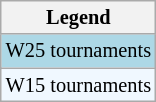<table class="wikitable" style="font-size:85%">
<tr>
<th>Legend</th>
</tr>
<tr style="background:lightblue">
<td>W25 tournaments</td>
</tr>
<tr style="background:#f0f8ff;">
<td>W15 tournaments</td>
</tr>
</table>
